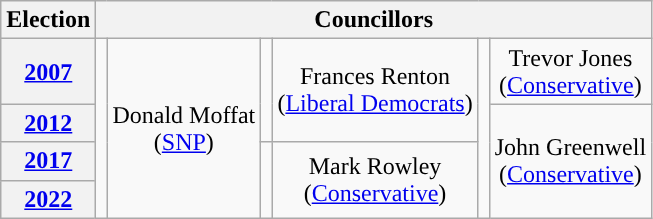<table class="wikitable" style="text-align:center">
<tr>
<th>Election</th>
<th colspan=8>Councillors</th>
</tr>
<tr>
<th><a href='#'>2007</a></th>
<td rowspan=4; style="background-color: "></td>
<td rowspan=4>Donald Moffat<br>(<a href='#'>SNP</a>)</td>
<td rowspan=2; style="background-color: "></td>
<td rowspan=2>Frances Renton<br>(<a href='#'>Liberal Democrats</a>)</td>
<td rowspan=4; style="background-color: "></td>
<td rowspan=1>Trevor Jones<br>(<a href='#'>Conservative</a>)</td>
</tr>
<tr>
<th><a href='#'>2012</a></th>
<td rowspan=3>John Greenwell<br>(<a href='#'>Conservative</a>)</td>
</tr>
<tr>
<th><a href='#'>2017</a></th>
<td rowspan=2; style="background-color: "></td>
<td rowspan=2>Mark Rowley<br>(<a href='#'>Conservative</a>)</td>
</tr>
<tr>
<th><a href='#'>2022</a></th>
</tr>
</table>
